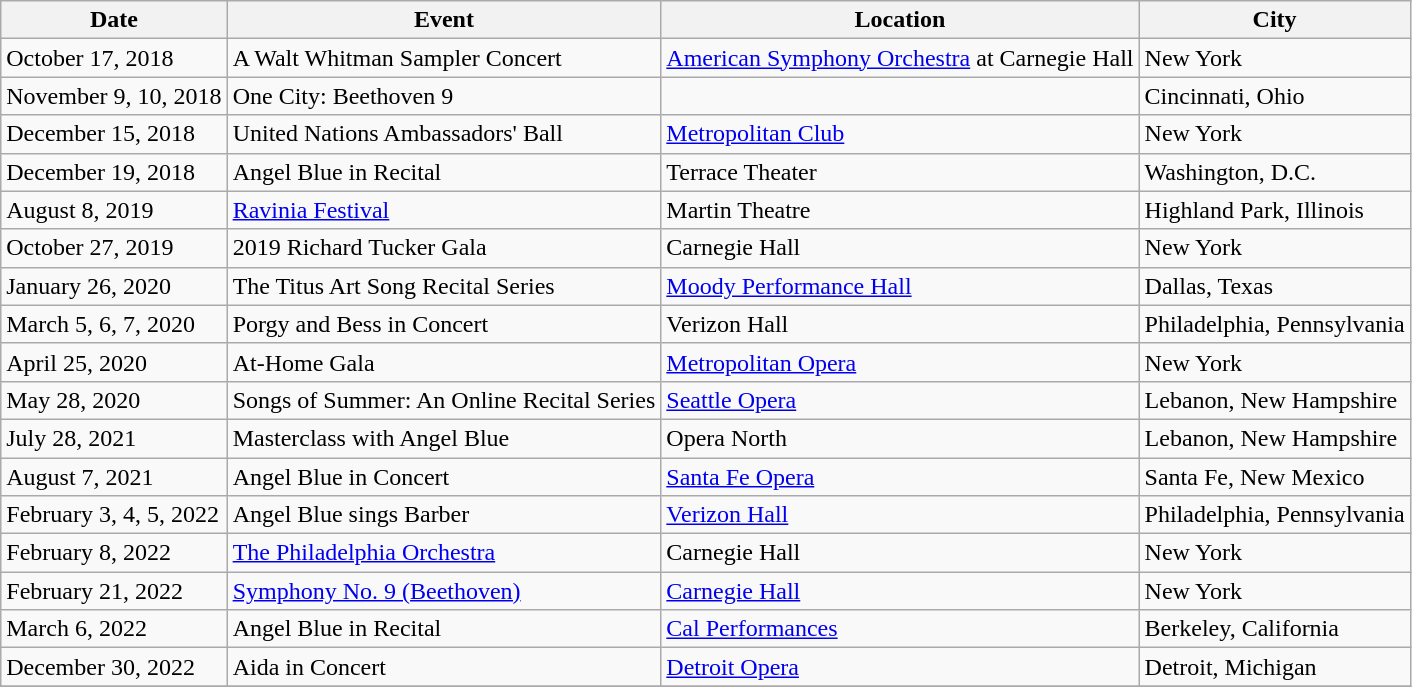<table class="wikitable">
<tr>
<th>Date</th>
<th>Event</th>
<th>Location</th>
<th>City</th>
</tr>
<tr>
<td>October 17, 2018</td>
<td>A Walt Whitman Sampler Concert</td>
<td><a href='#'>American Symphony Orchestra</a> at Carnegie Hall</td>
<td>New York</td>
</tr>
<tr>
<td>November 9, 10, 2018</td>
<td>One City: Beethoven 9</td>
<td></td>
<td>Cincinnati, Ohio</td>
</tr>
<tr>
<td>December 15, 2018</td>
<td>United Nations Ambassadors' Ball</td>
<td><a href='#'>Metropolitan Club</a></td>
<td>New York</td>
</tr>
<tr>
<td>December 19, 2018</td>
<td>Angel Blue in Recital</td>
<td>Terrace Theater</td>
<td>Washington, D.C.</td>
</tr>
<tr>
<td>August 8, 2019</td>
<td><a href='#'>Ravinia Festival</a></td>
<td>Martin Theatre</td>
<td>Highland Park, Illinois</td>
</tr>
<tr>
<td>October 27, 2019</td>
<td>2019 Richard Tucker Gala</td>
<td>Carnegie Hall</td>
<td>New York</td>
</tr>
<tr>
<td>January 26, 2020</td>
<td>The Titus Art Song Recital Series</td>
<td><a href='#'>Moody Performance Hall</a></td>
<td>Dallas, Texas</td>
</tr>
<tr>
<td>March 5, 6, 7, 2020</td>
<td>Porgy and Bess in Concert</td>
<td>Verizon Hall</td>
<td>Philadelphia, Pennsylvania</td>
</tr>
<tr>
<td>April 25, 2020</td>
<td>At-Home Gala</td>
<td><a href='#'>Metropolitan Opera</a></td>
<td>New York</td>
</tr>
<tr>
<td>May 28, 2020</td>
<td>Songs of Summer: An Online Recital Series</td>
<td><a href='#'>Seattle Opera</a></td>
<td>Lebanon, New Hampshire</td>
</tr>
<tr>
<td>July 28, 2021</td>
<td>Masterclass with Angel Blue</td>
<td>Opera North</td>
<td>Lebanon, New Hampshire</td>
</tr>
<tr>
<td>August 7, 2021</td>
<td>Angel Blue in Concert</td>
<td><a href='#'>Santa Fe Opera</a></td>
<td>Santa Fe, New Mexico</td>
</tr>
<tr>
<td>February 3, 4, 5, 2022</td>
<td>Angel Blue sings Barber</td>
<td><a href='#'>Verizon Hall</a></td>
<td>Philadelphia, Pennsylvania</td>
</tr>
<tr>
<td>February 8, 2022</td>
<td><a href='#'>The Philadelphia Orchestra</a></td>
<td>Carnegie Hall</td>
<td>New York</td>
</tr>
<tr>
<td>February 21, 2022</td>
<td><a href='#'>Symphony No. 9 (Beethoven)</a></td>
<td><a href='#'>Carnegie Hall</a></td>
<td>New York</td>
</tr>
<tr>
<td>March 6, 2022</td>
<td>Angel Blue in Recital</td>
<td><a href='#'>Cal Performances</a></td>
<td>Berkeley, California</td>
</tr>
<tr>
<td>December 30, 2022</td>
<td>Aida in Concert</td>
<td><a href='#'>Detroit Opera</a></td>
<td>Detroit, Michigan</td>
</tr>
<tr>
</tr>
</table>
